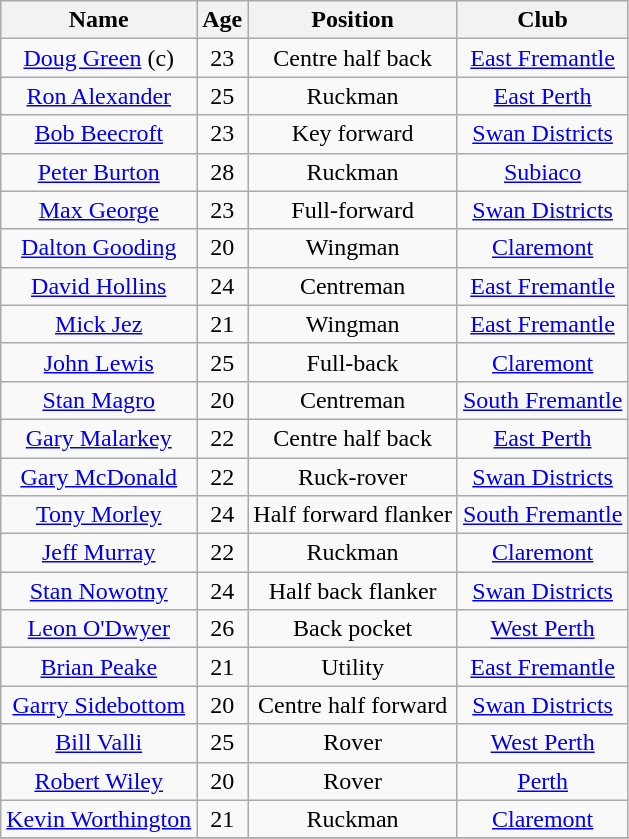<table class="wikitable sortable" style="text-align:center">
<tr>
<th>Name</th>
<th>Age</th>
<th>Position</th>
<th>Club</th>
</tr>
<tr>
<td><a href='#'>Doug Green</a> (c)</td>
<td>23</td>
<td>Centre half back</td>
<td><a href='#'>East Fremantle</a></td>
</tr>
<tr>
<td><a href='#'>Ron Alexander</a></td>
<td>25</td>
<td>Ruckman</td>
<td><a href='#'>East Perth</a></td>
</tr>
<tr>
<td><a href='#'>Bob Beecroft</a></td>
<td>23</td>
<td>Key forward</td>
<td><a href='#'>Swan Districts</a></td>
</tr>
<tr>
<td><a href='#'>Peter Burton</a></td>
<td>28</td>
<td>Ruckman</td>
<td><a href='#'>Subiaco</a></td>
</tr>
<tr>
<td><a href='#'>Max George</a></td>
<td>23</td>
<td>Full-forward</td>
<td><a href='#'>Swan Districts</a></td>
</tr>
<tr>
<td><a href='#'>Dalton Gooding</a></td>
<td>20</td>
<td>Wingman</td>
<td><a href='#'>Claremont</a></td>
</tr>
<tr>
<td><a href='#'>David Hollins</a></td>
<td>24</td>
<td>Centreman</td>
<td><a href='#'>East Fremantle</a></td>
</tr>
<tr>
<td><a href='#'>Mick Jez</a></td>
<td>21</td>
<td>Wingman</td>
<td><a href='#'>East Fremantle</a></td>
</tr>
<tr>
<td><a href='#'>John Lewis</a></td>
<td>25</td>
<td>Full-back</td>
<td><a href='#'>Claremont</a></td>
</tr>
<tr>
<td><a href='#'>Stan Magro</a></td>
<td>20</td>
<td>Centreman</td>
<td><a href='#'>South Fremantle</a></td>
</tr>
<tr>
<td><a href='#'>Gary Malarkey</a></td>
<td>22</td>
<td>Centre half back</td>
<td><a href='#'>East Perth</a></td>
</tr>
<tr>
<td><a href='#'>Gary McDonald</a></td>
<td>22</td>
<td>Ruck-rover</td>
<td><a href='#'>Swan Districts</a></td>
</tr>
<tr>
<td><a href='#'>Tony Morley</a></td>
<td>24</td>
<td>Half forward flanker</td>
<td><a href='#'>South Fremantle</a></td>
</tr>
<tr>
<td><a href='#'>Jeff Murray</a></td>
<td>22</td>
<td>Ruckman</td>
<td><a href='#'>Claremont</a></td>
</tr>
<tr>
<td><a href='#'>Stan Nowotny</a></td>
<td>24</td>
<td>Half back flanker</td>
<td><a href='#'>Swan Districts</a></td>
</tr>
<tr>
<td><a href='#'>Leon O'Dwyer</a></td>
<td>26</td>
<td>Back pocket</td>
<td><a href='#'>West Perth</a></td>
</tr>
<tr>
<td><a href='#'>Brian Peake</a></td>
<td>21</td>
<td>Utility</td>
<td><a href='#'>East Fremantle</a></td>
</tr>
<tr>
<td><a href='#'>Garry Sidebottom</a></td>
<td>20</td>
<td>Centre half forward</td>
<td><a href='#'>Swan Districts</a></td>
</tr>
<tr>
<td><a href='#'>Bill Valli</a></td>
<td>25</td>
<td>Rover</td>
<td><a href='#'>West Perth</a></td>
</tr>
<tr>
<td><a href='#'>Robert Wiley</a></td>
<td>20</td>
<td>Rover</td>
<td><a href='#'>Perth</a></td>
</tr>
<tr>
<td><a href='#'>Kevin Worthington</a></td>
<td>21</td>
<td>Ruckman</td>
<td><a href='#'>Claremont</a></td>
</tr>
<tr>
</tr>
</table>
